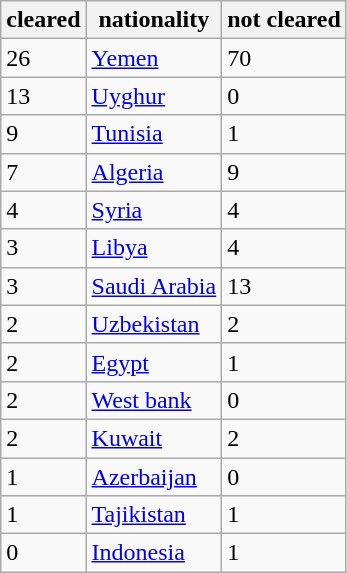<table class="wikitable sortable">
<tr>
<th><strong>cleared</strong></th>
<th><strong>nationality</strong></th>
<th><strong>not cleared</strong></th>
</tr>
<tr>
<td>26</td>
<td><a href='#'>Yemen</a></td>
<td>70</td>
</tr>
<tr>
<td>13</td>
<td><a href='#'>Uyghur</a></td>
<td>0</td>
</tr>
<tr>
<td>9</td>
<td><a href='#'>Tunisia</a></td>
<td>1</td>
</tr>
<tr>
<td>7</td>
<td><a href='#'>Algeria</a></td>
<td>9</td>
</tr>
<tr>
<td>4</td>
<td><a href='#'>Syria</a></td>
<td>4</td>
</tr>
<tr>
<td>3</td>
<td><a href='#'>Libya</a></td>
<td>4</td>
</tr>
<tr>
<td>3</td>
<td><a href='#'>Saudi Arabia</a></td>
<td>13</td>
</tr>
<tr>
<td>2</td>
<td><a href='#'>Uzbekistan</a></td>
<td>2</td>
</tr>
<tr>
<td>2</td>
<td><a href='#'>Egypt</a></td>
<td>1</td>
</tr>
<tr>
<td>2</td>
<td><a href='#'>West bank</a></td>
<td>0</td>
</tr>
<tr>
<td>2</td>
<td><a href='#'>Kuwait</a></td>
<td>2</td>
</tr>
<tr>
<td>1</td>
<td><a href='#'>Azerbaijan</a></td>
<td>0</td>
</tr>
<tr>
<td>1</td>
<td><a href='#'>Tajikistan</a></td>
<td>1</td>
</tr>
<tr>
<td>0</td>
<td><a href='#'>Indonesia</a></td>
<td>1</td>
</tr>
</table>
